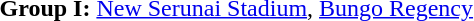<table>
<tr>
<td><strong>Group I:</strong> <a href='#'>New Serunai Stadium</a>, <a href='#'>Bungo Regency</a><br></td>
</tr>
</table>
